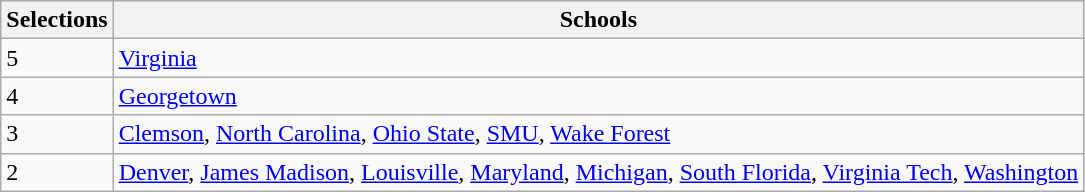<table class="wikitable sortable" style="text-align:left">
<tr>
<th>Selections</th>
<th class="unsortable">Schools</th>
</tr>
<tr>
<td>5</td>
<td><a href='#'>Virginia</a></td>
</tr>
<tr>
<td>4</td>
<td><a href='#'>Georgetown</a></td>
</tr>
<tr>
<td>3</td>
<td><a href='#'>Clemson</a>, <a href='#'>North Carolina</a>, <a href='#'>Ohio State</a>, <a href='#'>SMU</a>, <a href='#'>Wake Forest</a></td>
</tr>
<tr>
<td>2</td>
<td><a href='#'>Denver</a>, <a href='#'>James Madison</a>, <a href='#'>Louisville</a>, <a href='#'>Maryland</a>, <a href='#'>Michigan</a>, <a href='#'>South Florida</a>, <a href='#'>Virginia Tech</a>, <a href='#'>Washington</a></td>
</tr>
</table>
